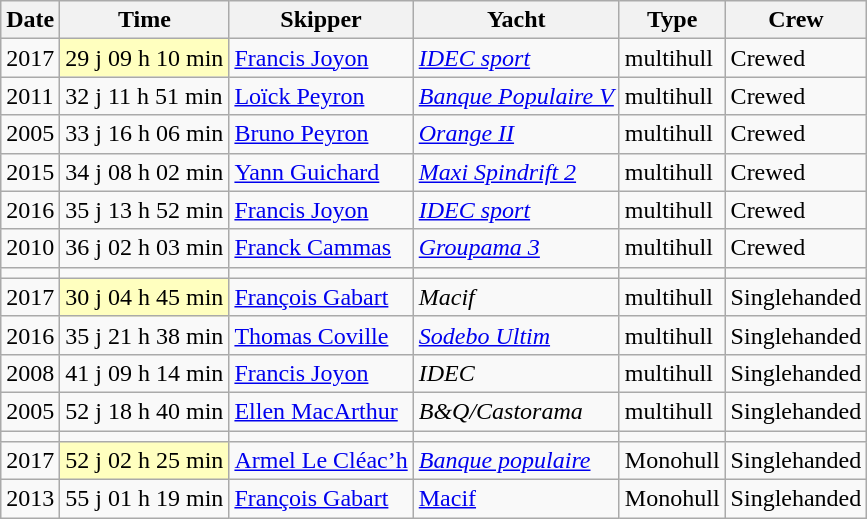<table class="wikitable sortable">
<tr>
<th>Date</th>
<th>Time</th>
<th>Skipper</th>
<th>Yacht</th>
<th>Type</th>
<th>Crew</th>
</tr>
<tr>
<td>2017</td>
<td style="background:#ffffbf;">29 j 09 h 10 min</td>
<td><a href='#'>Francis Joyon</a></td>
<td><em><a href='#'>IDEC sport</a></em></td>
<td>multihull</td>
<td>Crewed</td>
</tr>
<tr>
<td>2011</td>
<td>32 j 11 h 51 min</td>
<td><a href='#'>Loïck Peyron</a></td>
<td><em><a href='#'>Banque Populaire V</a></em></td>
<td>multihull</td>
<td>Crewed</td>
</tr>
<tr>
<td>2005</td>
<td>33 j 16 h 06 min</td>
<td><a href='#'>Bruno Peyron</a></td>
<td><em><a href='#'>Orange II</a></em></td>
<td>multihull</td>
<td>Crewed</td>
</tr>
<tr>
<td>2015</td>
<td>34 j 08 h 02 min</td>
<td><a href='#'>Yann Guichard</a></td>
<td><em><a href='#'>Maxi Spindrift 2</a></em></td>
<td>multihull</td>
<td>Crewed</td>
</tr>
<tr>
<td>2016</td>
<td>35 j 13 h 52 min</td>
<td><a href='#'>Francis Joyon</a></td>
<td><em><a href='#'>IDEC sport</a></em></td>
<td>multihull</td>
<td>Crewed</td>
</tr>
<tr>
<td>2010</td>
<td>36 j 02 h 03 min</td>
<td><a href='#'>Franck Cammas</a></td>
<td><em><a href='#'>Groupama 3</a></em></td>
<td>multihull</td>
<td>Crewed</td>
</tr>
<tr>
<td></td>
<td></td>
<td></td>
<td></td>
<td></td>
<td></td>
</tr>
<tr>
<td>2017</td>
<td style="background:#ffffbf;">30 j 04 h 45 min</td>
<td><a href='#'>François Gabart</a></td>
<td><em>Macif</em></td>
<td>multihull</td>
<td>Singlehanded</td>
</tr>
<tr>
<td>2016</td>
<td>35 j 21 h 38 min</td>
<td><a href='#'>Thomas Coville</a></td>
<td><em><a href='#'>Sodebo Ultim</a></em></td>
<td>multihull</td>
<td>Singlehanded</td>
</tr>
<tr>
<td>2008</td>
<td>41 j 09 h 14 min</td>
<td><a href='#'>Francis Joyon</a></td>
<td><em>IDEC</em></td>
<td>multihull</td>
<td>Singlehanded</td>
</tr>
<tr>
<td>2005</td>
<td>52 j 18 h 40 min</td>
<td><a href='#'>Ellen MacArthur</a></td>
<td><em>B&Q/Castorama</em></td>
<td>multihull</td>
<td>Singlehanded</td>
</tr>
<tr>
<td></td>
<td></td>
<td></td>
<td></td>
<td></td>
<td></td>
</tr>
<tr>
<td>2017</td>
<td style="background:#ffffbf;">52 j 02 h 25 min</td>
<td><a href='#'>Armel Le Cléac’h</a></td>
<td><em><a href='#'>Banque populaire</a></em></td>
<td>Monohull</td>
<td>Singlehanded</td>
</tr>
<tr>
<td>2013</td>
<td>55 j 01 h 19 min</td>
<td><a href='#'>François Gabart</a></td>
<td><a href='#'>Macif</a></td>
<td>Monohull</td>
<td>Singlehanded</td>
</tr>
</table>
